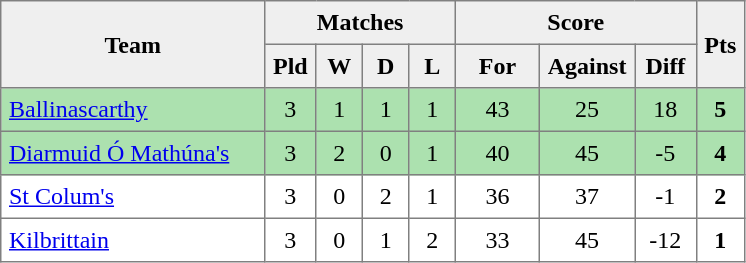<table style=border-collapse:collapse border=1 cellspacing=0 cellpadding=5>
<tr align=center bgcolor=#efefef>
<th rowspan=2 width=165>Team</th>
<th colspan=4>Matches</th>
<th colspan=3>Score</th>
<th rowspan=2width=20>Pts</th>
</tr>
<tr align=center bgcolor=#efefef>
<th width=20>Pld</th>
<th width=20>W</th>
<th width=20>D</th>
<th width=20>L</th>
<th width=45>For</th>
<th width=45>Against</th>
<th width=30>Diff</th>
</tr>
<tr align=center style="background:#ACE1AF;">
<td style="text-align:left;"><a href='#'>Ballinascarthy</a></td>
<td>3</td>
<td>1</td>
<td>1</td>
<td>1</td>
<td>43</td>
<td>25</td>
<td>18</td>
<td><strong>5</strong></td>
</tr>
<tr align=center style="background:#ACE1AF;">
<td style="text-align:left;"><a href='#'>Diarmuid Ó Mathúna's</a></td>
<td>3</td>
<td>2</td>
<td>0</td>
<td>1</td>
<td>40</td>
<td>45</td>
<td>-5</td>
<td><strong>4</strong></td>
</tr>
<tr align=center>
<td style="text-align:left;"><a href='#'>St Colum's</a></td>
<td>3</td>
<td>0</td>
<td>2</td>
<td>1</td>
<td>36</td>
<td>37</td>
<td>-1</td>
<td><strong>2</strong></td>
</tr>
<tr align=center>
<td style="text-align:left;"><a href='#'>Kilbrittain</a></td>
<td>3</td>
<td>0</td>
<td>1</td>
<td>2</td>
<td>33</td>
<td>45</td>
<td>-12</td>
<td><strong>1</strong></td>
</tr>
</table>
